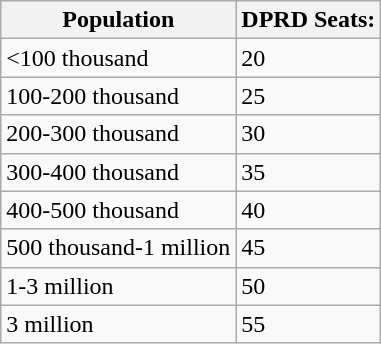<table class="wikitable">
<tr>
<th>Population</th>
<th>DPRD Seats:</th>
</tr>
<tr>
<td><100 thousand</td>
<td>20</td>
</tr>
<tr>
<td>100-200 thousand</td>
<td>25</td>
</tr>
<tr>
<td>200-300 thousand</td>
<td>30</td>
</tr>
<tr>
<td>300-400 thousand</td>
<td>35</td>
</tr>
<tr>
<td>400-500 thousand</td>
<td>40</td>
</tr>
<tr>
<td>500 thousand-1 million</td>
<td>45</td>
</tr>
<tr>
<td>1-3 million</td>
<td>50</td>
</tr>
<tr>
<td>3 million</td>
<td>55</td>
</tr>
</table>
